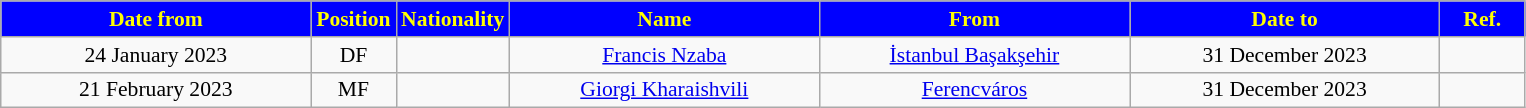<table class="wikitable" style="text-align:center; font-size:90%; ">
<tr>
<th style="background:#0000FF; color:#ffff00; width:200px;">Date from</th>
<th style="background:#0000FF; color:#ffff00; width:50px;">Position</th>
<th style="background:#0000FF; color:#ffff00; width:50px;">Nationality</th>
<th style="background:#0000FF; color:#ffff00; width:200px;">Name</th>
<th style="background:#0000FF; color:#ffff00; width:200px;">From</th>
<th style="background:#0000FF; color:#ffff00; width:200px;">Date to</th>
<th style="background:#0000FF; color:#ffff00; width:50px;">Ref.</th>
</tr>
<tr>
<td>24 January 2023</td>
<td>DF</td>
<td></td>
<td><a href='#'>Francis Nzaba</a></td>
<td><a href='#'>İstanbul Başakşehir</a></td>
<td>31 December 2023</td>
<td></td>
</tr>
<tr>
<td>21 February 2023</td>
<td>MF</td>
<td></td>
<td><a href='#'>Giorgi Kharaishvili</a></td>
<td><a href='#'>Ferencváros</a></td>
<td>31 December 2023</td>
<td></td>
</tr>
</table>
